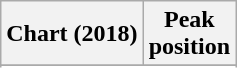<table class="wikitable plainrowheaders">
<tr>
<th>Chart (2018)</th>
<th>Peak<br>position</th>
</tr>
<tr>
</tr>
<tr>
</tr>
<tr>
</tr>
</table>
